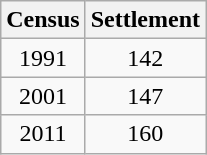<table class="wikitable" style="text-align:center">
<tr>
<th>Census</th>
<th>Settlement</th>
</tr>
<tr>
<td>1991</td>
<td>142</td>
</tr>
<tr>
<td>2001</td>
<td>147</td>
</tr>
<tr>
<td>2011</td>
<td>160</td>
</tr>
</table>
